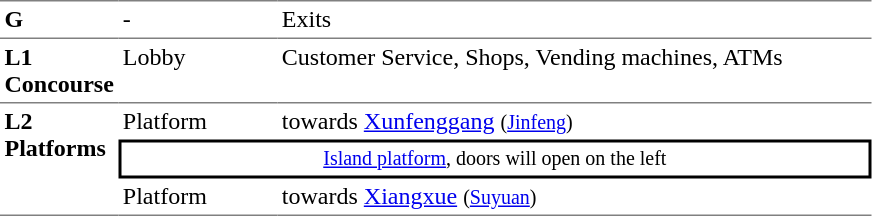<table table border=0 cellspacing=0 cellpadding=3>
<tr>
<td style="vertical-align:top; border-bottom:solid 0 gray; border-top:solid 1px gray; width:50px;"><strong>G</strong></td>
<td style="vertical-align:top; border-bottom:solid 0 gray; border-top:solid 1px gray; width:100px;">-</td>
<td style="vertical-align:top; border-bottom:solid 0 gray; border-top:solid 1px gray; width:390px;">Exits</td>
</tr>
<tr style="vertical-align:top;">
<td style="border-bottom:solid 0 gray; border-top:solid 1px gray; width:50px;"><strong>L1<br>Concourse</strong></td>
<td style="border-bottom:solid 0 gray; border-top:solid 1px gray; width:100px;">Lobby</td>
<td style="border-bottom:solid 0 gray; border-top:solid 1px gray; width:390px;">Customer Service, Shops, Vending machines, ATMs</td>
</tr>
<tr>
<td style="vertical-align:top; border-bottom:solid 1px gray; border-top:solid 1px gray; width:50px;" rowspan="3"><strong>L2<br>Platforms</strong></td>
<td style="border-top:solid 1px gray;">Platform </td>
<td style="border-top:solid 1px gray;">  towards <a href='#'>Xunfenggang</a> <small>(<a href='#'>Jinfeng</a>)</small></td>
</tr>
<tr>
<td style="border-top:solid 2px black;border-right:solid 2px black;border-left:solid 2px black;border-bottom:solid 2px black;font-size:smaller;text-align:center;" colspan=2><a href='#'>Island platform</a>, doors will open on the left</td>
</tr>
<tr>
<td style="border-bottom:solid 1px gray;">Platform </td>
<td style="border-bottom:solid 1px gray;"> towards <a href='#'>Xiangxue</a> <small>(<a href='#'>Suyuan</a>)</small> </td>
</tr>
</table>
